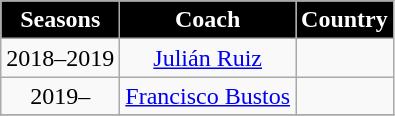<table class="wikitable" style="text-align: center;">
<tr>
<th style="color:#FFFFFF; background:#000000">Seasons</th>
<th style="color:#FFFFFF; background:#000000">Coach</th>
<th style="color:#FFFFFF; background:#000000">Country</th>
</tr>
<tr>
<td style="text-align: center">2018–2019</td>
<td style="text-align: center"><a href='#'>Julián Ruiz</a></td>
<td style="text-align: center"></td>
</tr>
<tr>
<td style="text-align: center">2019–</td>
<td style="text-align: center"><a href='#'>Francisco Bustos</a></td>
<td style="text-align: center"></td>
</tr>
<tr>
</tr>
</table>
